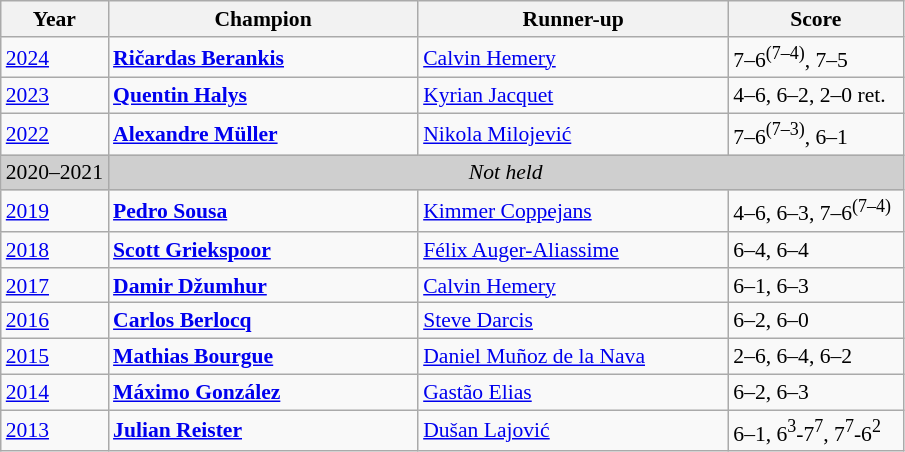<table class="wikitable" style="font-size:90%">
<tr>
<th>Year</th>
<th width="200">Champion</th>
<th width="200">Runner-up</th>
<th width="110">Score</th>
</tr>
<tr>
<td><a href='#'>2024</a></td>
<td> <strong><a href='#'>Ričardas Berankis</a></strong></td>
<td> <a href='#'>Calvin Hemery</a></td>
<td>7–6<sup>(7–4)</sup>, 7–5</td>
</tr>
<tr>
<td><a href='#'>2023</a></td>
<td> <strong><a href='#'>Quentin Halys</a></strong></td>
<td> <a href='#'>Kyrian Jacquet</a></td>
<td>4–6, 6–2, 2–0 ret.</td>
</tr>
<tr>
<td><a href='#'>2022</a></td>
<td> <strong><a href='#'>Alexandre Müller</a></strong></td>
<td> <a href='#'>Nikola Milojević</a></td>
<td>7–6<sup>(7–3)</sup>, 6–1</td>
</tr>
<tr>
<td style="background:#cfcfcf">2020–2021</td>
<td colspan=3 align=center style="background:#cfcfcf"><em>Not held</em></td>
</tr>
<tr>
<td><a href='#'>2019</a></td>
<td> <strong><a href='#'>Pedro Sousa</a></strong></td>
<td> <a href='#'>Kimmer Coppejans</a></td>
<td>4–6, 6–3, 7–6<sup>(7–4)</sup></td>
</tr>
<tr>
<td><a href='#'>2018</a></td>
<td> <strong><a href='#'>Scott Griekspoor</a></strong></td>
<td> <a href='#'>Félix Auger-Aliassime</a></td>
<td>6–4, 6–4</td>
</tr>
<tr>
<td><a href='#'>2017</a></td>
<td> <strong><a href='#'>Damir Džumhur</a></strong></td>
<td> <a href='#'>Calvin Hemery</a></td>
<td>6–1, 6–3</td>
</tr>
<tr>
<td><a href='#'>2016</a></td>
<td> <strong><a href='#'>Carlos Berlocq</a></strong></td>
<td> <a href='#'>Steve Darcis</a></td>
<td>6–2, 6–0</td>
</tr>
<tr>
<td><a href='#'>2015</a></td>
<td> <strong><a href='#'>Mathias Bourgue</a></strong></td>
<td> <a href='#'>Daniel Muñoz de la Nava</a></td>
<td>2–6, 6–4, 6–2</td>
</tr>
<tr>
<td><a href='#'>2014</a></td>
<td> <strong><a href='#'>Máximo González</a></strong></td>
<td> <a href='#'>Gastão Elias</a></td>
<td>6–2, 6–3</td>
</tr>
<tr>
<td><a href='#'>2013</a></td>
<td> <strong><a href='#'>Julian Reister</a></strong></td>
<td> <a href='#'>Dušan Lajović</a></td>
<td>6–1, 6<sup>3</sup>-7<sup>7</sup>, 7<sup>7</sup>-6<sup>2</sup></td>
</tr>
</table>
